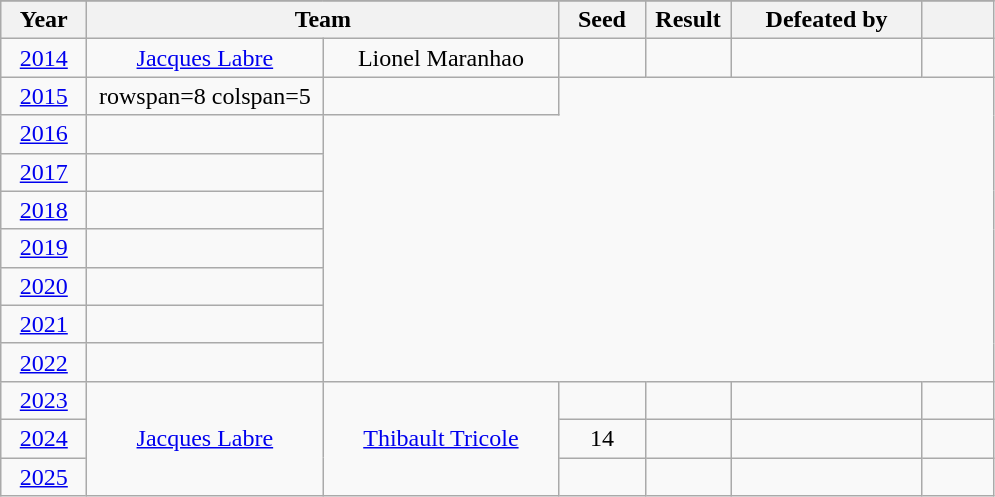<table class="wikitable" style="text-align: center;">
<tr style= "background: #e2e2e2;">
</tr>
<tr style="background: #efefef;">
<th width=50px>Year</th>
<th colspan="2">Team</th>
<th width=50px>Seed</th>
<th width=50px>Result</th>
<th width=120px>Defeated by</th>
<th width=40px></th>
</tr>
<tr>
<td><a href='#'>2014</a></td>
<td width=150px><a href='#'>Jacques Labre</a></td>
<td width=150px>Lionel Maranhao</td>
<td></td>
<td></td>
<td> </td>
<td></td>
</tr>
<tr>
<td><a href='#'>2015</a></td>
<td>rowspan=8 colspan=5 </td>
<td></td>
</tr>
<tr>
<td><a href='#'>2016</a></td>
<td></td>
</tr>
<tr>
<td><a href='#'>2017</a></td>
<td></td>
</tr>
<tr>
<td><a href='#'>2018</a></td>
<td></td>
</tr>
<tr>
<td><a href='#'>2019</a></td>
<td></td>
</tr>
<tr>
<td><a href='#'>2020</a></td>
<td></td>
</tr>
<tr>
<td><a href='#'>2021</a></td>
<td></td>
</tr>
<tr>
<td><a href='#'>2022</a></td>
<td></td>
</tr>
<tr>
<td><a href='#'>2023</a></td>
<td rowspan=3><a href='#'>Jacques Labre</a></td>
<td rowspan=3><a href='#'>Thibault Tricole</a></td>
<td></td>
<td></td>
<td> </td>
<td></td>
</tr>
<tr>
<td><a href='#'>2024</a></td>
<td>14</td>
<td></td>
<td> </td>
<td></td>
</tr>
<tr>
<td><a href='#'>2025</a></td>
<td></td>
<td></td>
<td></td>
<td></td>
</tr>
</table>
